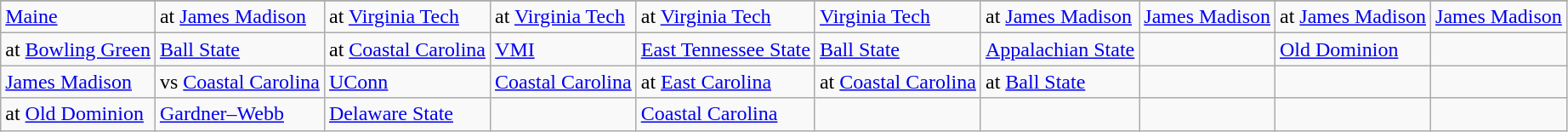<table class="wikitable">
<tr>
</tr>
<tr>
<td><a href='#'>Maine</a></td>
<td>at <a href='#'>James Madison</a></td>
<td>at <a href='#'>Virginia Tech</a></td>
<td>at <a href='#'>Virginia Tech</a></td>
<td>at <a href='#'>Virginia Tech</a></td>
<td><a href='#'>Virginia Tech</a></td>
<td>at <a href='#'>James Madison</a></td>
<td><a href='#'>James Madison</a></td>
<td>at <a href='#'>James Madison</a></td>
<td><a href='#'>James Madison</a></td>
</tr>
<tr>
<td>at <a href='#'>Bowling Green</a></td>
<td><a href='#'>Ball State</a></td>
<td>at <a href='#'>Coastal Carolina</a></td>
<td><a href='#'>VMI</a></td>
<td><a href='#'>East Tennessee State</a></td>
<td><a href='#'>Ball State</a></td>
<td><a href='#'>Appalachian State</a></td>
<td></td>
<td><a href='#'>Old Dominion</a></td>
<td></td>
</tr>
<tr>
<td><a href='#'>James Madison</a></td>
<td>vs <a href='#'>Coastal Carolina</a></td>
<td><a href='#'>UConn</a></td>
<td><a href='#'>Coastal Carolina</a></td>
<td>at <a href='#'>East Carolina</a></td>
<td>at <a href='#'>Coastal Carolina</a></td>
<td>at <a href='#'>Ball State</a></td>
<td></td>
<td></td>
<td></td>
</tr>
<tr>
<td>at <a href='#'>Old Dominion</a></td>
<td><a href='#'>Gardner–Webb</a></td>
<td><a href='#'>Delaware State</a></td>
<td></td>
<td><a href='#'>Coastal Carolina</a></td>
<td></td>
<td></td>
<td></td>
<td></td>
<td></td>
</tr>
</table>
